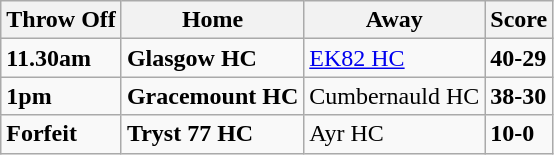<table class="wikitable">
<tr>
<th><strong>Throw Off</strong></th>
<th><strong>Home</strong></th>
<th><strong>Away</strong></th>
<th><strong>Score</strong></th>
</tr>
<tr>
<td><strong>11.30am</strong></td>
<td><strong>Glasgow HC</strong></td>
<td><a href='#'>EK82 HC</a></td>
<td><strong>40-29</strong></td>
</tr>
<tr>
<td><strong>1pm</strong></td>
<td><strong>Gracemount HC</strong></td>
<td>Cumbernauld HC</td>
<td><strong>38-30</strong></td>
</tr>
<tr>
<td><strong>Forfeit</strong></td>
<td><strong>Tryst 77 HC</strong></td>
<td>Ayr HC</td>
<td><strong>10-0</strong></td>
</tr>
</table>
